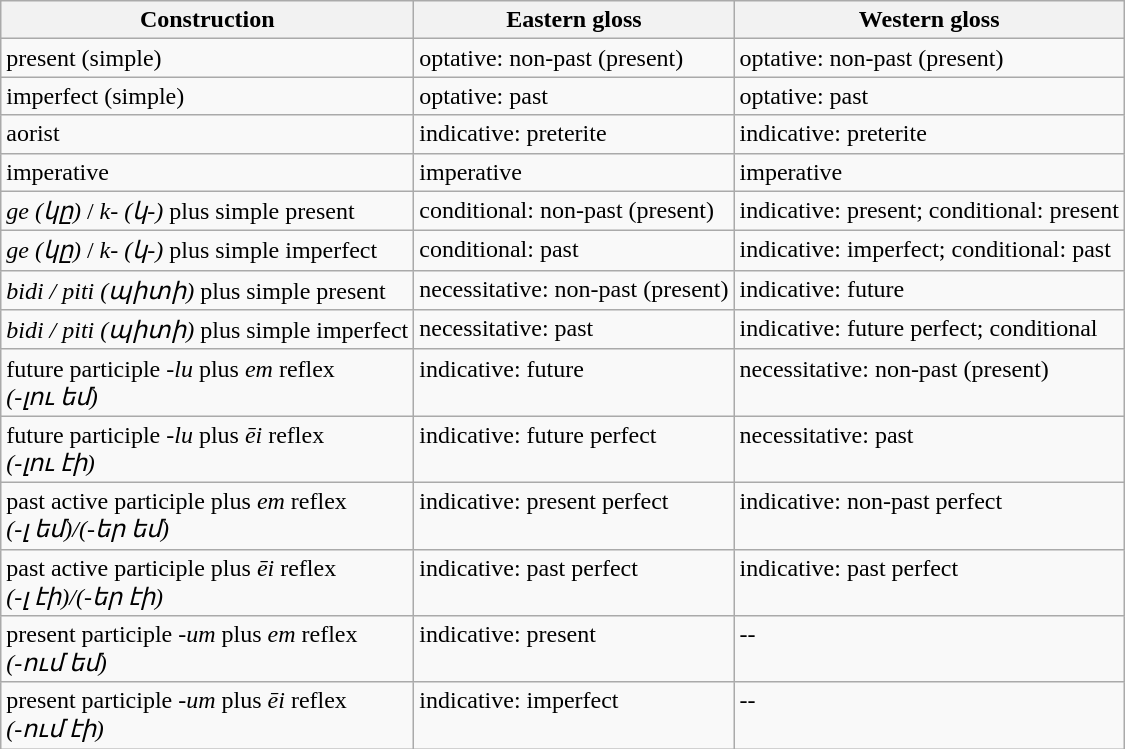<table class="wikitable sortable">
<tr>
<th>Construction</th>
<th>Eastern gloss</th>
<th>Western gloss</th>
</tr>
<tr valign=top>
<td>present (simple)</td>
<td>optative: non-past (present)</td>
<td>optative: non-past (present)</td>
</tr>
<tr valign=top>
<td>imperfect (simple)</td>
<td>optative: past</td>
<td>optative: past</td>
</tr>
<tr valign=top>
<td>aorist</td>
<td>indicative: preterite</td>
<td>indicative: preterite</td>
</tr>
<tr valign=top>
<td>imperative</td>
<td>imperative</td>
<td>imperative</td>
</tr>
<tr valign=top>
<td><em>ge (կը)</em> / <em>k- (կ-)</em> plus simple present</td>
<td>conditional: non-past (present)</td>
<td>indicative: present; conditional: present</td>
</tr>
<tr valign=top>
<td><em>ge (կը)</em> / <em>k- (կ-)</em> plus simple imperfect</td>
<td>conditional: past</td>
<td>indicative: imperfect; conditional: past</td>
</tr>
<tr valign=top>
<td><em>bidi / piti (պիտի)</em> plus simple present</td>
<td>necessitative: non-past (present)</td>
<td>indicative: future</td>
</tr>
<tr valign=top>
<td><em>bidi / piti (պիտի)</em> plus simple imperfect</td>
<td>necessitative: past</td>
<td>indicative: future perfect; conditional</td>
</tr>
<tr valign=top>
<td>future participle <em>-lu</em> plus <em>em</em> reflex<br><em>(-լու եմ)</em></td>
<td>indicative: future</td>
<td>necessitative: non-past (present)</td>
</tr>
<tr valign=top>
<td>future participle <em>-lu</em> plus <em>ēi</em> reflex<br><em>(-լու էի)</em></td>
<td>indicative: future perfect</td>
<td>necessitative: past</td>
</tr>
<tr valign=top>
<td>past active participle plus <em>em</em> reflex<br><em>(-լ եմ)/(-եր եմ)</em></td>
<td>indicative: present perfect</td>
<td>indicative: non-past perfect</td>
</tr>
<tr valign=top>
<td>past active participle plus <em>ēi</em> reflex<br><em>(-լ էի)/(-եր էի)</em></td>
<td>indicative: past perfect</td>
<td>indicative: past perfect</td>
</tr>
<tr valign=top>
<td>present participle <em>-um</em> plus <em>em</em> reflex<br><em>(-ում եմ)</em></td>
<td>indicative: present</td>
<td>--</td>
</tr>
<tr valign=top>
<td>present participle <em>-um</em> plus <em>ēi</em> reflex<br><em>(-ում էի)</em></td>
<td>indicative: imperfect</td>
<td>--</td>
</tr>
</table>
